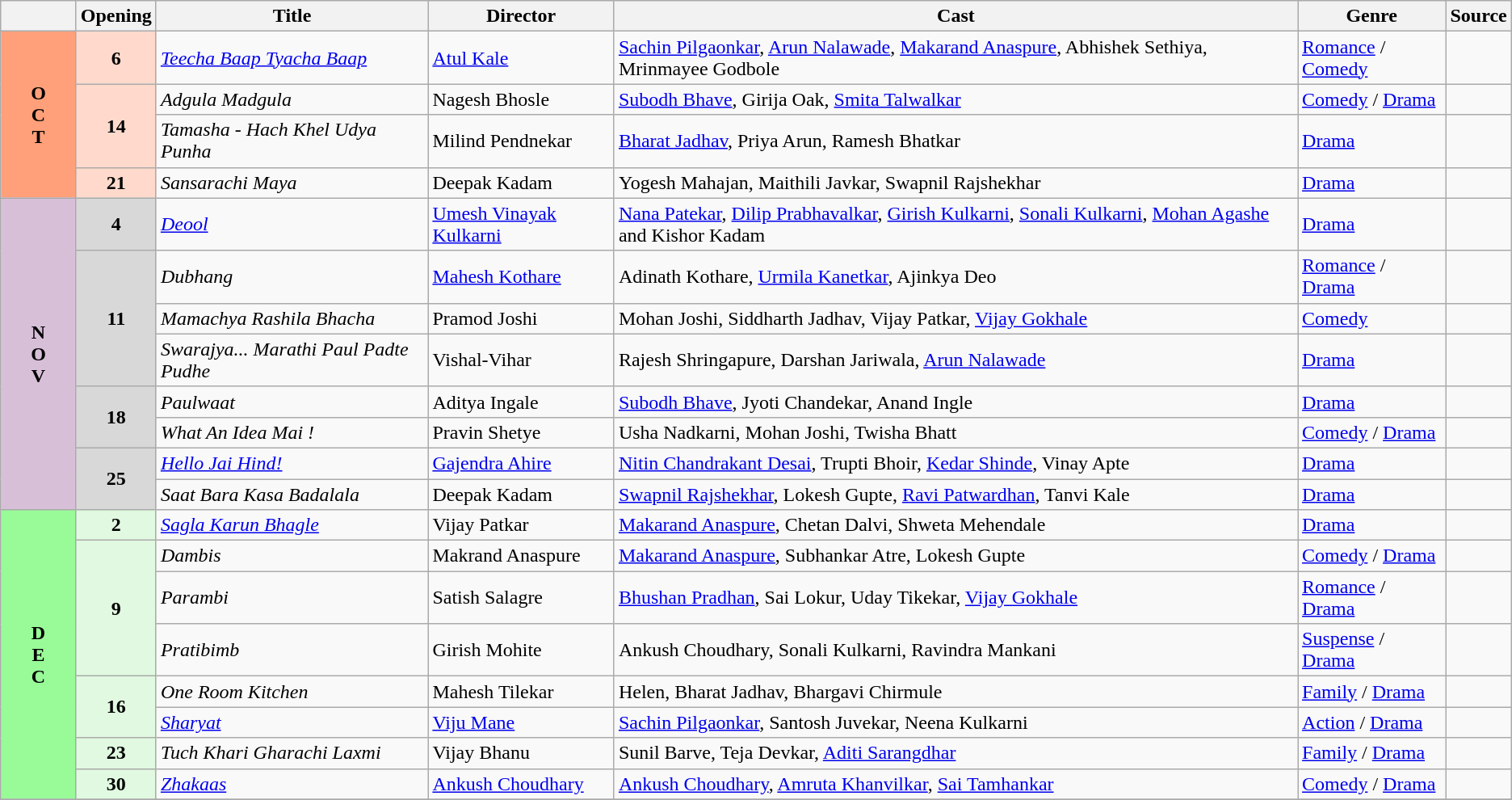<table class="wikitable">
<tr>
<th style="width:5%; colspan="2"></th>
<th>Opening</th>
<th>Title</th>
<th>Director</th>
<th>Cast</th>
<th>Genre</th>
<th>Source</th>
</tr>
<tr>
<td rowspan="4" style="text-align:center; background:#ffa07a;"><strong>O<br>C<br>T</strong></td>
<td rowspan="1" style="text-align:center; background:#ffdacc;"><strong>6</strong></td>
<td><em><a href='#'>Teecha Baap Tyacha Baap</a></em></td>
<td><a href='#'>Atul Kale</a></td>
<td><a href='#'>Sachin Pilgaonkar</a>, <a href='#'>Arun Nalawade</a>, <a href='#'>Makarand Anaspure</a>, Abhishek Sethiya, Mrinmayee Godbole</td>
<td><a href='#'>Romance</a> / <a href='#'>Comedy</a></td>
<td></td>
</tr>
<tr>
<td rowspan="2" style="text-align:center; background:#ffdacc;"><strong>14</strong></td>
<td><em>Adgula Madgula</em></td>
<td>Nagesh Bhosle</td>
<td><a href='#'>Subodh Bhave</a>, Girija Oak, <a href='#'>Smita Talwalkar</a></td>
<td><a href='#'>Comedy</a> / <a href='#'>Drama</a></td>
<td></td>
</tr>
<tr>
<td><em>Tamasha - Hach Khel Udya Punha</em></td>
<td>Milind Pendnekar</td>
<td><a href='#'>Bharat Jadhav</a>, Priya Arun, Ramesh Bhatkar</td>
<td><a href='#'>Drama</a></td>
<td></td>
</tr>
<tr>
<td rowspan="1" style="text-align:center; background:#ffdacc;"><strong>21</strong></td>
<td><em>Sansarachi Maya</em></td>
<td>Deepak Kadam</td>
<td>Yogesh Mahajan, Maithili Javkar, Swapnil Rajshekhar</td>
<td><a href='#'>Drama</a></td>
<td></td>
</tr>
<tr>
<td rowspan="8" style="text-align:center; background:thistle;"><strong>N<br>O<br>V</strong></td>
<td rowspan="1" style="text-align:center;  background:#d8d8d8;"><strong>4</strong></td>
<td><em><a href='#'>Deool</a></em></td>
<td><a href='#'>Umesh Vinayak Kulkarni</a></td>
<td><a href='#'>Nana Patekar</a>, <a href='#'>Dilip Prabhavalkar</a>, <a href='#'>Girish Kulkarni</a>, <a href='#'>Sonali Kulkarni</a>, <a href='#'>Mohan Agashe</a> and Kishor Kadam</td>
<td><a href='#'>Drama</a></td>
<td></td>
</tr>
<tr>
<td rowspan="3" style="text-align:center;  background:#d8d8d8;"><strong>11</strong></td>
<td><em>Dubhang</em></td>
<td><a href='#'>Mahesh Kothare</a></td>
<td>Adinath Kothare, <a href='#'>Urmila Kanetkar</a>, Ajinkya Deo</td>
<td><a href='#'>Romance</a> / <a href='#'>Drama</a></td>
<td></td>
</tr>
<tr>
<td><em>Mamachya Rashila Bhacha</em></td>
<td>Pramod Joshi</td>
<td>Mohan Joshi, Siddharth Jadhav, Vijay Patkar, <a href='#'>Vijay Gokhale</a></td>
<td><a href='#'>Comedy</a></td>
<td></td>
</tr>
<tr>
<td><em>Swarajya... Marathi Paul Padte Pudhe</em></td>
<td>Vishal-Vihar</td>
<td>Rajesh Shringapure, Darshan Jariwala, <a href='#'>Arun Nalawade</a></td>
<td><a href='#'>Drama</a></td>
<td></td>
</tr>
<tr>
<td rowspan="2" style="text-align:center;  background:#d8d8d8;"><strong>18</strong></td>
<td><em>Paulwaat</em></td>
<td>Aditya Ingale</td>
<td><a href='#'>Subodh Bhave</a>, Jyoti Chandekar, Anand Ingle</td>
<td><a href='#'>Drama</a></td>
<td></td>
</tr>
<tr>
<td><em>What An Idea Mai !</em></td>
<td>Pravin Shetye</td>
<td>Usha Nadkarni, Mohan Joshi, Twisha Bhatt</td>
<td><a href='#'>Comedy</a> / <a href='#'>Drama</a></td>
<td></td>
</tr>
<tr>
<td rowspan="2" style="text-align:center;  background:#d8d8d8;"><strong>25</strong></td>
<td><em><a href='#'>Hello Jai Hind!</a></em></td>
<td><a href='#'>Gajendra Ahire</a></td>
<td><a href='#'>Nitin Chandrakant Desai</a>, Trupti Bhoir, <a href='#'>Kedar Shinde</a>, Vinay Apte</td>
<td><a href='#'>Drama</a></td>
<td></td>
</tr>
<tr>
<td><em>Saat Bara Kasa Badalala</em></td>
<td>Deepak Kadam</td>
<td><a href='#'>Swapnil Rajshekhar</a>, Lokesh Gupte, <a href='#'>Ravi Patwardhan</a>, Tanvi Kale</td>
<td><a href='#'>Drama</a></td>
<td></td>
</tr>
<tr>
<td rowspan="8" style="text-align:center; background:#98fb98;"><strong>D<br>E<br>C</strong></td>
<td rowspan="1" style="text-align:center;  background:#e0f9e0;"><strong>2</strong></td>
<td><em><a href='#'>Sagla Karun Bhagle</a></em></td>
<td>Vijay Patkar</td>
<td><a href='#'>Makarand Anaspure</a>, Chetan Dalvi, Shweta Mehendale</td>
<td><a href='#'>Drama</a></td>
<td></td>
</tr>
<tr>
<td rowspan="3" style="text-align:center;  background:#e0f9e0;"><strong>9</strong></td>
<td><em>Dambis</em></td>
<td>Makrand Anaspure</td>
<td><a href='#'>Makarand Anaspure</a>, Subhankar Atre, Lokesh Gupte</td>
<td><a href='#'>Comedy</a> / <a href='#'>Drama</a></td>
<td></td>
</tr>
<tr>
<td><em>Parambi</em></td>
<td>Satish Salagre</td>
<td><a href='#'>Bhushan Pradhan</a>, Sai Lokur, Uday Tikekar, <a href='#'>Vijay Gokhale</a></td>
<td><a href='#'>Romance</a> / <a href='#'>Drama</a></td>
<td></td>
</tr>
<tr>
<td><em>Pratibimb</em></td>
<td>Girish Mohite</td>
<td>Ankush Choudhary, Sonali Kulkarni, Ravindra Mankani</td>
<td><a href='#'>Suspense</a> / <a href='#'>Drama</a></td>
<td></td>
</tr>
<tr>
<td rowspan="2" style="text-align:center;  background:#e0f9e0;"><strong>16</strong></td>
<td><em>One Room Kitchen</em></td>
<td>Mahesh Tilekar</td>
<td>Helen, Bharat Jadhav, Bhargavi Chirmule</td>
<td><a href='#'>Family</a> / <a href='#'>Drama</a></td>
<td></td>
</tr>
<tr>
<td><em><a href='#'>Sharyat</a></em></td>
<td><a href='#'>Viju Mane</a></td>
<td><a href='#'>Sachin Pilgaonkar</a>, Santosh Juvekar, Neena Kulkarni</td>
<td><a href='#'>Action</a> / <a href='#'>Drama</a></td>
<td></td>
</tr>
<tr>
<td rowspan="1" style="text-align:center;  background:#e0f9e0;"><strong>23</strong></td>
<td><em>Tuch Khari Gharachi Laxmi</em></td>
<td>Vijay Bhanu</td>
<td>Sunil Barve, Teja Devkar, <a href='#'>Aditi Sarangdhar</a></td>
<td><a href='#'>Family</a> / <a href='#'>Drama</a></td>
<td></td>
</tr>
<tr>
<td rowspan="1" style="text-align:center;  background:#e0f9e0;"><strong>30</strong></td>
<td><em><a href='#'>Zhakaas</a></em></td>
<td><a href='#'>Ankush Choudhary</a></td>
<td><a href='#'>Ankush Choudhary</a>, <a href='#'>Amruta Khanvilkar</a>, <a href='#'>Sai Tamhankar</a></td>
<td><a href='#'>Comedy</a> / <a href='#'>Drama</a></td>
<td></td>
</tr>
<tr>
</tr>
</table>
